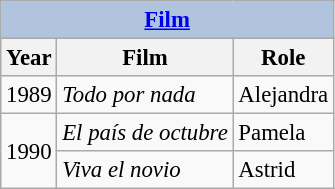<table class="wikitable" style="font-size: 95%;">
<tr>
<th colspan="5" style="background: LightSteelBlue;"><a href='#'>Film</a></th>
</tr>
<tr>
<th>Year</th>
<th>Film</th>
<th>Role</th>
</tr>
<tr>
<td>1989</td>
<td><em>Todo por nada</em></td>
<td>Alejandra</td>
</tr>
<tr>
<td rowspan="2">1990</td>
<td><em>El país de octubre</em></td>
<td>Pamela</td>
</tr>
<tr>
<td><em>Viva el novio</em></td>
<td>Astrid</td>
</tr>
</table>
